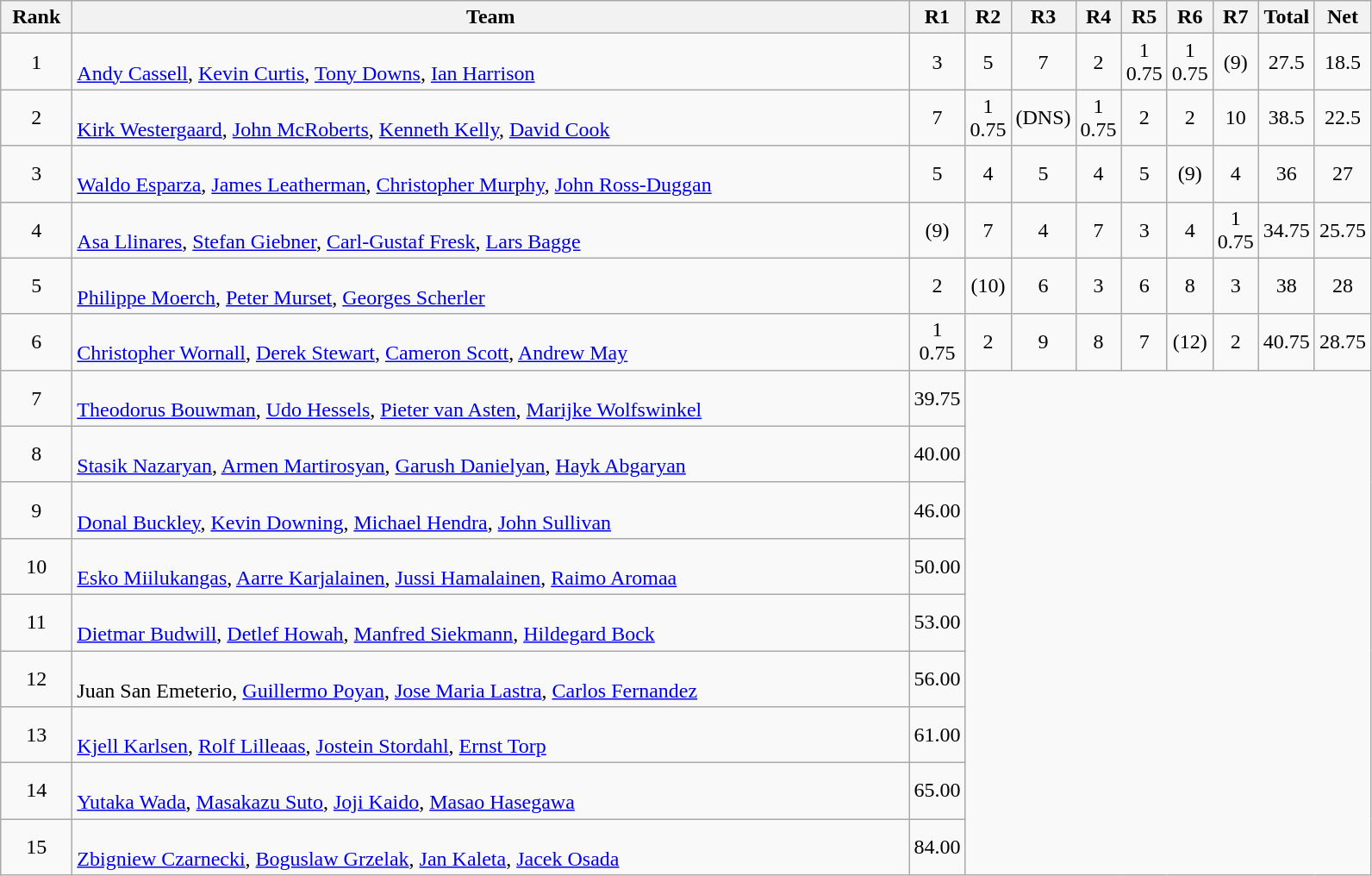<table class="wikitable" style="text-align:center">
<tr>
<th style="width:3em">Rank</th>
<th style="width:40em" align=left>Team</th>
<th>R1</th>
<th>R2</th>
<th>R3</th>
<th>R4</th>
<th>R5</th>
<th>R6</th>
<th>R7</th>
<th>Total</th>
<th>Net</th>
</tr>
<tr>
<td>1</td>
<td align=left><br><a href='#'>Andy Cassell</a>, <a href='#'>Kevin Curtis</a>, <a href='#'>Tony Downs</a>, <a href='#'>Ian Harrison</a></td>
<td>3</td>
<td>5</td>
<td>7</td>
<td>2</td>
<td>1<br>0.75</td>
<td>1<br>0.75</td>
<td>(9)</td>
<td>27.5</td>
<td>18.5</td>
</tr>
<tr>
<td>2</td>
<td align=left><br><a href='#'>Kirk Westergaard</a>, <a href='#'>John McRoberts</a>, <a href='#'>Kenneth Kelly</a>, <a href='#'>David Cook</a></td>
<td>7</td>
<td>1<br>0.75</td>
<td>(DNS)</td>
<td>1<br>0.75</td>
<td>2</td>
<td>2</td>
<td>10</td>
<td>38.5</td>
<td>22.5</td>
</tr>
<tr>
<td>3</td>
<td align=left><br><a href='#'>Waldo Esparza</a>, <a href='#'>James Leatherman</a>, <a href='#'>Christopher Murphy</a>, <a href='#'>John Ross-Duggan</a></td>
<td>5</td>
<td>4</td>
<td>5</td>
<td>4</td>
<td>5</td>
<td>(9)</td>
<td>4</td>
<td>36</td>
<td>27</td>
</tr>
<tr>
<td>4</td>
<td align=left><br><a href='#'>Asa Llinares</a>, <a href='#'>Stefan Giebner</a>, <a href='#'>Carl-Gustaf Fresk</a>, <a href='#'>Lars Bagge</a></td>
<td>(9)</td>
<td>7</td>
<td>4</td>
<td>7</td>
<td>3</td>
<td>4</td>
<td>1<br>0.75</td>
<td>34.75</td>
<td>25.75</td>
</tr>
<tr>
<td>5</td>
<td align=left><br><a href='#'>Philippe Moerch</a>, <a href='#'>Peter Murset</a>, <a href='#'>Georges Scherler</a></td>
<td>2</td>
<td>(10)</td>
<td>6</td>
<td>3</td>
<td>6</td>
<td>8</td>
<td>3</td>
<td>38</td>
<td>28</td>
</tr>
<tr>
<td>6</td>
<td align=left><br><a href='#'>Christopher Wornall</a>, <a href='#'>Derek Stewart</a>, <a href='#'>Cameron Scott</a>, <a href='#'>Andrew May</a></td>
<td>1<br>0.75</td>
<td>2</td>
<td>9</td>
<td>8</td>
<td>7</td>
<td>(12)</td>
<td>2</td>
<td>40.75</td>
<td>28.75</td>
</tr>
<tr>
<td>7</td>
<td align=left><br><a href='#'>Theodorus Bouwman</a>, <a href='#'>Udo Hessels</a>, <a href='#'>Pieter van Asten</a>, <a href='#'>Marijke Wolfswinkel</a></td>
<td>39.75</td>
</tr>
<tr>
<td>8</td>
<td align=left><br><a href='#'>Stasik Nazaryan</a>, <a href='#'>Armen Martirosyan</a>, <a href='#'>Garush Danielyan</a>, <a href='#'>Hayk Abgaryan</a></td>
<td>40.00</td>
</tr>
<tr>
<td>9</td>
<td align=left><br><a href='#'>Donal Buckley</a>, <a href='#'>Kevin Downing</a>, <a href='#'>Michael Hendra</a>, <a href='#'>John Sullivan</a></td>
<td>46.00</td>
</tr>
<tr>
<td>10</td>
<td align=left><br><a href='#'>Esko Miilukangas</a>, <a href='#'>Aarre Karjalainen</a>, <a href='#'>Jussi Hamalainen</a>, <a href='#'>Raimo Aromaa</a></td>
<td>50.00</td>
</tr>
<tr>
<td>11</td>
<td align=left><br><a href='#'>Dietmar Budwill</a>, <a href='#'>Detlef Howah</a>, <a href='#'>Manfred Siekmann</a>, <a href='#'>Hildegard Bock</a></td>
<td>53.00</td>
</tr>
<tr>
<td>12</td>
<td align=left><br>Juan San Emeterio, <a href='#'>Guillermo Poyan</a>, <a href='#'>Jose Maria Lastra</a>, <a href='#'>Carlos Fernandez</a></td>
<td>56.00</td>
</tr>
<tr>
<td>13</td>
<td align=left><br><a href='#'>Kjell Karlsen</a>, <a href='#'>Rolf Lilleaas</a>, <a href='#'>Jostein Stordahl</a>, <a href='#'>Ernst Torp</a></td>
<td>61.00</td>
</tr>
<tr>
<td>14</td>
<td align=left><br><a href='#'>Yutaka Wada</a>, <a href='#'>Masakazu Suto</a>, <a href='#'>Joji Kaido</a>, <a href='#'>Masao Hasegawa</a></td>
<td>65.00</td>
</tr>
<tr>
<td>15</td>
<td align=left><br><a href='#'>Zbigniew Czarnecki</a>, <a href='#'>Boguslaw Grzelak</a>, <a href='#'>Jan Kaleta</a>, <a href='#'>Jacek Osada</a></td>
<td>84.00</td>
</tr>
</table>
